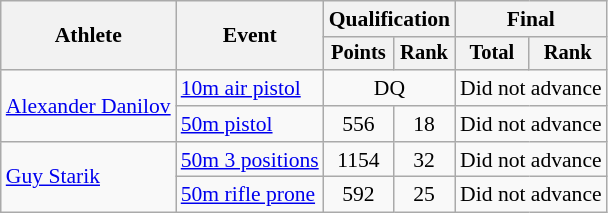<table class="wikitable" style="font-size:90%">
<tr>
<th rowspan="2">Athlete</th>
<th rowspan="2">Event</th>
<th colspan=2>Qualification</th>
<th colspan=2>Final</th>
</tr>
<tr style="font-size:95%">
<th>Points</th>
<th>Rank</th>
<th>Total</th>
<th>Rank</th>
</tr>
<tr>
<td align=left rowspan=2><a href='#'>Alexander Danilov</a></td>
<td align=left><a href='#'>10m air pistol</a></td>
<td align=center colspan=2>DQ</td>
<td align=center colspan=2>Did not advance</td>
</tr>
<tr>
<td align=left><a href='#'>50m pistol</a></td>
<td align=center>556</td>
<td align=center>18</td>
<td align=center colspan=2>Did not advance</td>
</tr>
<tr>
<td align=left rowspan=2><a href='#'>Guy Starik</a></td>
<td align=left><a href='#'>50m 3 positions</a></td>
<td align=center>1154</td>
<td align=center>32</td>
<td align=center colspan=2>Did not advance</td>
</tr>
<tr>
<td align=left><a href='#'>50m rifle prone</a></td>
<td align=center>592</td>
<td align=center>25</td>
<td align=center colspan=2>Did not advance</td>
</tr>
</table>
